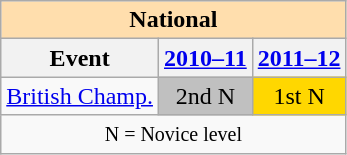<table class="wikitable" style="text-align:center">
<tr>
<th style="background-color: #ffdead; " colspan=3 align=center>National</th>
</tr>
<tr>
<th>Event</th>
<th><a href='#'>2010–11</a></th>
<th><a href='#'>2011–12</a></th>
</tr>
<tr>
<td align="left"><a href='#'>British Champ.</a></td>
<td bgcolor=silver>2nd N</td>
<td bgcolor=gold>1st N</td>
</tr>
<tr>
<td colspan=3 align=center><small> N = Novice level </small></td>
</tr>
</table>
